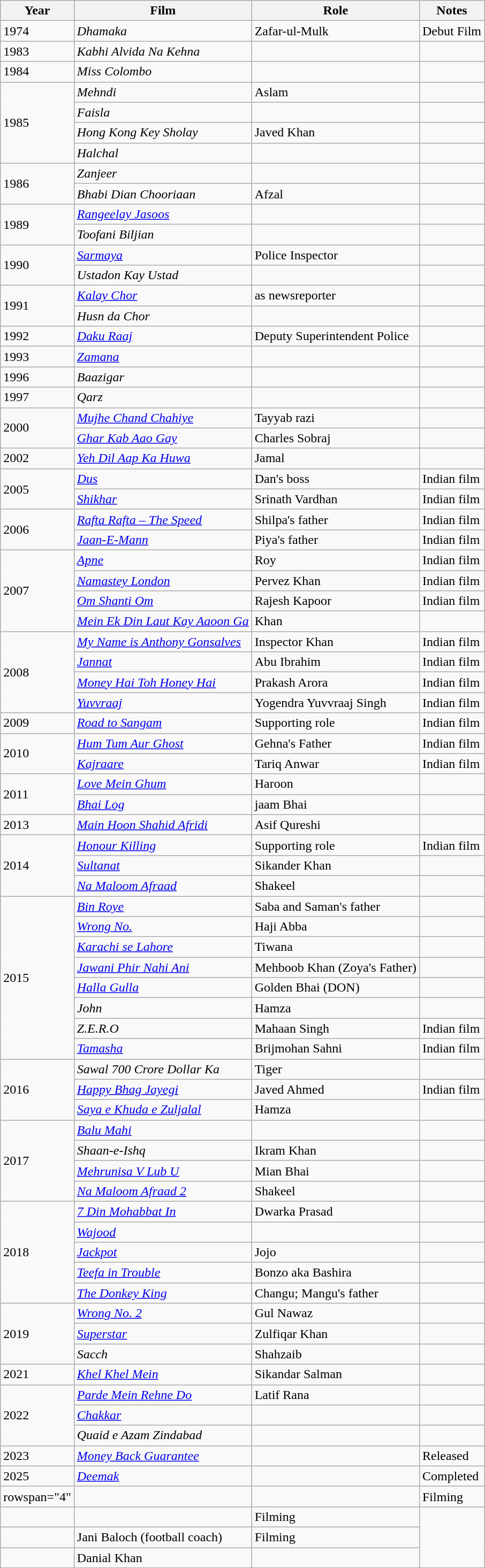<table class="wikitable">
<tr>
<th>Year</th>
<th>Film</th>
<th>Role</th>
<th>Notes</th>
</tr>
<tr>
<td>1974</td>
<td><em>Dhamaka</em></td>
<td>Zafar-ul-Mulk</td>
<td>Debut Film</td>
</tr>
<tr>
<td>1983</td>
<td><em>Kabhi Alvida Na Kehna</em></td>
<td></td>
<td></td>
</tr>
<tr>
<td>1984</td>
<td><em>Miss Colombo</em></td>
<td></td>
<td></td>
</tr>
<tr>
<td rowspan="4">1985</td>
<td><em>Mehndi</em></td>
<td>Aslam</td>
<td></td>
</tr>
<tr>
<td><em>Faisla</em></td>
<td></td>
<td></td>
</tr>
<tr>
<td><em>Hong Kong Key Sholay</em></td>
<td>Javed Khan</td>
<td></td>
</tr>
<tr>
<td><em>Halchal</em></td>
<td></td>
<td></td>
</tr>
<tr>
<td rowspan="2">1986</td>
<td><em>Zanjeer</em></td>
<td></td>
<td></td>
</tr>
<tr>
<td><em>Bhabi Dian Chooriaan</em></td>
<td>Afzal</td>
<td></td>
</tr>
<tr>
<td rowspan="2">1989</td>
<td><em><a href='#'>Rangeelay Jasoos</a></em></td>
<td></td>
<td></td>
</tr>
<tr>
<td><em>Toofani Biljian</em></td>
<td></td>
<td></td>
</tr>
<tr>
<td rowspan=2>1990</td>
<td><em><a href='#'>Sarmaya</a></em></td>
<td>Police Inspector</td>
<td></td>
</tr>
<tr>
<td><em>Ustadon Kay Ustad</em></td>
<td></td>
</tr>
<tr>
<td rowspan=2>1991</td>
<td><em><a href='#'>Kalay Chor</a></em></td>
<td>as newsreporter</td>
<td></td>
</tr>
<tr>
<td><em>Husn da Chor</em></td>
<td></td>
<td></td>
</tr>
<tr>
<td>1992</td>
<td><em><a href='#'>Daku Raaj</a></em></td>
<td>Deputy Superintendent Police</td>
<td></td>
</tr>
<tr>
<td>1993</td>
<td><em><a href='#'>Zamana</a></em></td>
<td></td>
<td></td>
</tr>
<tr>
<td>1996</td>
<td><em>Baazigar</em></td>
<td></td>
<td></td>
</tr>
<tr>
<td>1997</td>
<td><em>Qarz</em></td>
<td></td>
<td></td>
</tr>
<tr>
<td rowspan="2">2000</td>
<td><em><a href='#'>Mujhe Chand Chahiye</a></em></td>
<td>Tayyab razi</td>
<td></td>
</tr>
<tr>
<td><em><a href='#'>Ghar Kab Aao Gay</a></em></td>
<td>Charles Sobraj</td>
<td></td>
</tr>
<tr>
<td>2002</td>
<td><em><a href='#'>Yeh Dil Aap Ka Huwa</a></em></td>
<td>Jamal</td>
<td></td>
</tr>
<tr>
<td rowspan="2">2005</td>
<td><em><a href='#'>Dus</a></em></td>
<td>Dan's boss</td>
<td>Indian film</td>
</tr>
<tr>
<td><em><a href='#'>Shikhar</a></em></td>
<td>Srinath Vardhan</td>
<td>Indian film</td>
</tr>
<tr>
<td rowspan="2">2006</td>
<td><em><a href='#'>Rafta Rafta – The Speed</a></em></td>
<td>Shilpa's father</td>
<td>Indian film</td>
</tr>
<tr>
<td><em><a href='#'>Jaan-E-Mann</a></em></td>
<td>Piya's father</td>
<td>Indian film</td>
</tr>
<tr>
<td rowspan="4">2007</td>
<td><em><a href='#'>Apne</a></em></td>
<td>Roy</td>
<td>Indian film</td>
</tr>
<tr>
<td><em><a href='#'>Namastey London</a></em></td>
<td>Pervez Khan</td>
<td>Indian film</td>
</tr>
<tr>
<td><em><a href='#'>Om Shanti Om</a></em></td>
<td>Rajesh Kapoor</td>
<td>Indian film</td>
</tr>
<tr>
<td><em><a href='#'>Mein Ek Din Laut Kay Aaoon Ga</a></em></td>
<td>Khan</td>
<td></td>
</tr>
<tr>
<td rowspan="4">2008</td>
<td><em><a href='#'>My Name is Anthony Gonsalves</a></em></td>
<td>Inspector Khan</td>
<td>Indian film</td>
</tr>
<tr>
<td><em><a href='#'>Jannat</a></em></td>
<td>Abu Ibrahim</td>
<td>Indian film</td>
</tr>
<tr>
<td><em><a href='#'>Money Hai Toh Honey Hai</a></em></td>
<td>Prakash Arora</td>
<td>Indian film</td>
</tr>
<tr>
<td><em><a href='#'>Yuvvraaj</a></em></td>
<td>Yogendra Yuvvraaj Singh</td>
<td>Indian film</td>
</tr>
<tr>
<td>2009</td>
<td><em><a href='#'>Road to Sangam</a></em></td>
<td>Supporting role</td>
<td>Indian film</td>
</tr>
<tr>
<td rowspan="2">2010</td>
<td><em><a href='#'>Hum Tum Aur Ghost</a></em></td>
<td>Gehna's Father</td>
<td>Indian film</td>
</tr>
<tr>
<td><em><a href='#'>Kajraare</a></em></td>
<td>Tariq Anwar</td>
<td>Indian film</td>
</tr>
<tr>
<td rowspan="2">2011</td>
<td><em><a href='#'>Love Mein Ghum</a></em></td>
<td>Haroon</td>
<td></td>
</tr>
<tr>
<td><em><a href='#'>Bhai Log</a></em></td>
<td>jaam Bhai</td>
<td></td>
</tr>
<tr>
<td>2013</td>
<td><em><a href='#'>Main Hoon Shahid Afridi</a></em></td>
<td>Asif Qureshi</td>
<td></td>
</tr>
<tr>
<td rowspan="3">2014</td>
<td><em><a href='#'>Honour Killing</a></em></td>
<td>Supporting role</td>
<td>Indian film</td>
</tr>
<tr>
<td><em><a href='#'>Sultanat</a></em></td>
<td>Sikander Khan</td>
<td></td>
</tr>
<tr>
<td><em><a href='#'>Na Maloom Afraad</a></em></td>
<td>Shakeel</td>
<td></td>
</tr>
<tr>
<td rowspan="8">2015</td>
<td><em><a href='#'>Bin Roye</a></em></td>
<td>Saba and Saman's father</td>
<td></td>
</tr>
<tr>
<td><em><a href='#'>Wrong No.</a></em></td>
<td>Haji Abba</td>
<td></td>
</tr>
<tr>
<td><em><a href='#'>Karachi se Lahore</a></em></td>
<td>Tiwana</td>
<td></td>
</tr>
<tr>
<td><em><a href='#'>Jawani Phir Nahi Ani</a></em></td>
<td>Mehboob Khan (Zoya's Father)</td>
<td></td>
</tr>
<tr>
<td><em><a href='#'>Halla Gulla</a></em></td>
<td>Golden Bhai (DON)</td>
<td></td>
</tr>
<tr>
<td><em>John</em></td>
<td>Hamza</td>
<td></td>
</tr>
<tr>
<td><em>Z.E.R.O</em></td>
<td>Mahaan Singh</td>
<td>Indian film</td>
</tr>
<tr>
<td><em><a href='#'>Tamasha</a></em></td>
<td>Brijmohan Sahni</td>
<td>Indian film</td>
</tr>
<tr>
<td rowspan="3">2016</td>
<td><em>Sawal 700 Crore Dollar Ka</em></td>
<td>Tiger</td>
<td></td>
</tr>
<tr>
<td><em><a href='#'>Happy Bhag Jayegi</a></em></td>
<td>Javed Ahmed</td>
<td>Indian film</td>
</tr>
<tr>
<td><em><a href='#'>Saya e Khuda e Zuljalal</a></em></td>
<td>Hamza</td>
<td></td>
</tr>
<tr>
<td rowspan="4">2017</td>
<td><em><a href='#'>Balu Mahi</a></em></td>
<td></td>
<td></td>
</tr>
<tr>
<td><em>Shaan-e-Ishq</em></td>
<td>Ikram Khan</td>
<td></td>
</tr>
<tr>
<td><em><a href='#'>Mehrunisa V Lub U</a></em></td>
<td>Mian Bhai</td>
<td></td>
</tr>
<tr>
<td><em><a href='#'>Na Maloom Afraad 2</a></em></td>
<td>Shakeel</td>
<td></td>
</tr>
<tr>
<td rowspan="5">2018</td>
<td><em><a href='#'>7 Din Mohabbat In</a></em></td>
<td>Dwarka Prasad</td>
<td></td>
</tr>
<tr>
<td><em><a href='#'>Wajood</a></em></td>
<td></td>
<td></td>
</tr>
<tr>
<td><em><a href='#'>Jackpot</a></em></td>
<td>Jojo</td>
<td></td>
</tr>
<tr>
<td><em><a href='#'>Teefa in Trouble</a></em></td>
<td>Bonzo aka Bashira</td>
<td></td>
</tr>
<tr>
<td><em><a href='#'>The Donkey King</a></em></td>
<td>Changu; Mangu's father</td>
<td></td>
</tr>
<tr>
<td rowspan="3">2019</td>
<td><em><a href='#'>Wrong No. 2</a></em></td>
<td>Gul Nawaz</td>
<td></td>
</tr>
<tr>
<td><em><a href='#'>Superstar</a></em></td>
<td>Zulfiqar Khan</td>
<td></td>
</tr>
<tr>
<td><em>Sacch</em></td>
<td>Shahzaib</td>
<td></td>
</tr>
<tr>
<td>2021</td>
<td><em><a href='#'>Khel Khel Mein</a></em></td>
<td>Sikandar Salman</td>
<td></td>
</tr>
<tr>
<td rowspan="3">2022</td>
<td><em><a href='#'>Parde Mein Rehne Do</a></em></td>
<td>Latif Rana</td>
<td></td>
</tr>
<tr>
<td><em><a href='#'>Chakkar</a></em></td>
<td></td>
<td></td>
</tr>
<tr>
<td><em>Quaid e Azam Zindabad</em></td>
<td></td>
<td></td>
</tr>
<tr>
<td rowspan="1">2023</td>
<td><em><a href='#'>Money Back Guarantee</a></em></td>
<td></td>
<td>Released </td>
</tr>
<tr>
<td>2025</td>
<td><em><a href='#'>Deemak</a></em></td>
<td></td>
<td>Completed</td>
</tr>
<tr>
<td>rowspan="4"</td>
<td></td>
<td></td>
<td>Filming </td>
</tr>
<tr>
<td></td>
<td></td>
<td>Filming</td>
</tr>
<tr>
<td></td>
<td>Jani Baloch (football coach)</td>
<td>Filming</td>
</tr>
<tr>
<td><em></em></td>
<td>Danial Khan</td>
<td></td>
</tr>
</table>
